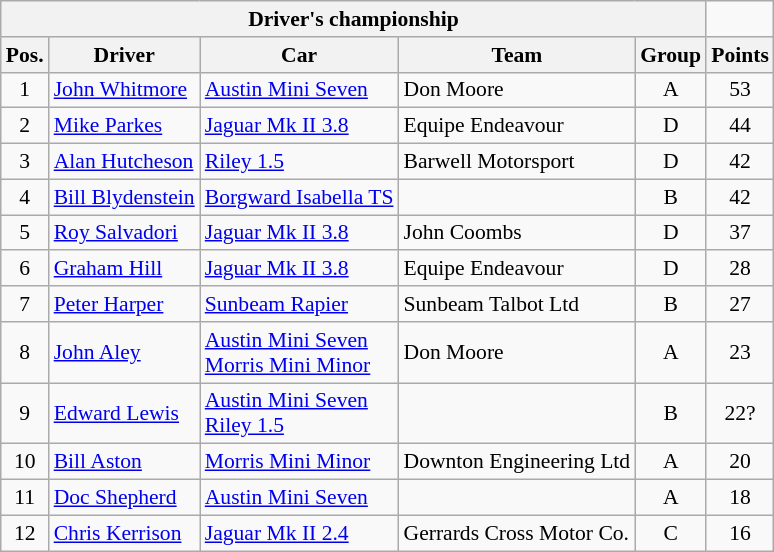<table class="wikitable" style="font-size: 90%">
<tr>
<th colspan=5>Driver's championship</th>
</tr>
<tr>
<th>Pos.</th>
<th>Driver</th>
<th>Car</th>
<th>Team</th>
<th>Group</th>
<th>Points</th>
</tr>
<tr>
<td align=center>1</td>
<td> <a href='#'>John Whitmore</a></td>
<td><a href='#'>Austin Mini Seven</a></td>
<td>Don Moore</td>
<td align=center>A</td>
<td align=center>53</td>
</tr>
<tr>
<td align=center>2</td>
<td> <a href='#'>Mike Parkes</a></td>
<td><a href='#'>Jaguar Mk II 3.8</a></td>
<td>Equipe Endeavour</td>
<td align=center>D</td>
<td align=center>44</td>
</tr>
<tr>
<td align=center>3</td>
<td> <a href='#'>Alan Hutcheson</a></td>
<td><a href='#'>Riley 1.5</a></td>
<td>Barwell Motorsport</td>
<td align=center>D</td>
<td align=center>42</td>
</tr>
<tr>
<td align=center>4</td>
<td> <a href='#'>Bill Blydenstein</a></td>
<td><a href='#'>Borgward Isabella TS</a></td>
<td></td>
<td align=center>B</td>
<td align=center>42</td>
</tr>
<tr>
<td align=center>5</td>
<td> <a href='#'>Roy Salvadori</a></td>
<td><a href='#'>Jaguar Mk II 3.8</a></td>
<td>John Coombs</td>
<td align=center>D</td>
<td align=center>37</td>
</tr>
<tr>
<td align=center>6</td>
<td> <a href='#'>Graham Hill</a></td>
<td><a href='#'>Jaguar Mk II 3.8</a></td>
<td>Equipe Endeavour</td>
<td align=center>D</td>
<td align=center>28</td>
</tr>
<tr>
<td align=center>7</td>
<td> <a href='#'>Peter Harper</a></td>
<td><a href='#'>Sunbeam Rapier</a></td>
<td>Sunbeam Talbot Ltd</td>
<td align=center>B</td>
<td align=center>27</td>
</tr>
<tr>
<td align=center>8</td>
<td> <a href='#'>John Aley</a></td>
<td><a href='#'>Austin Mini Seven</a><br><a href='#'>Morris Mini Minor</a></td>
<td>Don Moore</td>
<td align=center>A</td>
<td align=center>23</td>
</tr>
<tr>
<td align=center>9</td>
<td> <a href='#'>Edward Lewis</a></td>
<td><a href='#'>Austin Mini Seven</a><br><a href='#'>Riley 1.5</a></td>
<td></td>
<td align=center>B</td>
<td align=center>22?</td>
</tr>
<tr>
<td align=center>10</td>
<td> <a href='#'>Bill Aston</a></td>
<td><a href='#'>Morris Mini Minor</a></td>
<td>Downton Engineering Ltd</td>
<td align=center>A</td>
<td align=center>20</td>
</tr>
<tr>
<td align=center>11</td>
<td> <a href='#'>Doc Shepherd</a></td>
<td><a href='#'>Austin Mini Seven</a></td>
<td></td>
<td align=center>A</td>
<td align=center>18</td>
</tr>
<tr>
<td align=center>12</td>
<td> <a href='#'>Chris Kerrison</a></td>
<td><a href='#'>Jaguar Mk II 2.4</a></td>
<td>Gerrards Cross Motor Co.</td>
<td align=center>C</td>
<td align=center>16</td>
</tr>
</table>
